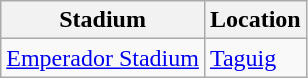<table class="wikitable sortable">
<tr>
<th>Stadium</th>
<th>Location</th>
</tr>
<tr>
<td><a href='#'>Emperador Stadium</a></td>
<td><a href='#'>Taguig</a></td>
</tr>
</table>
